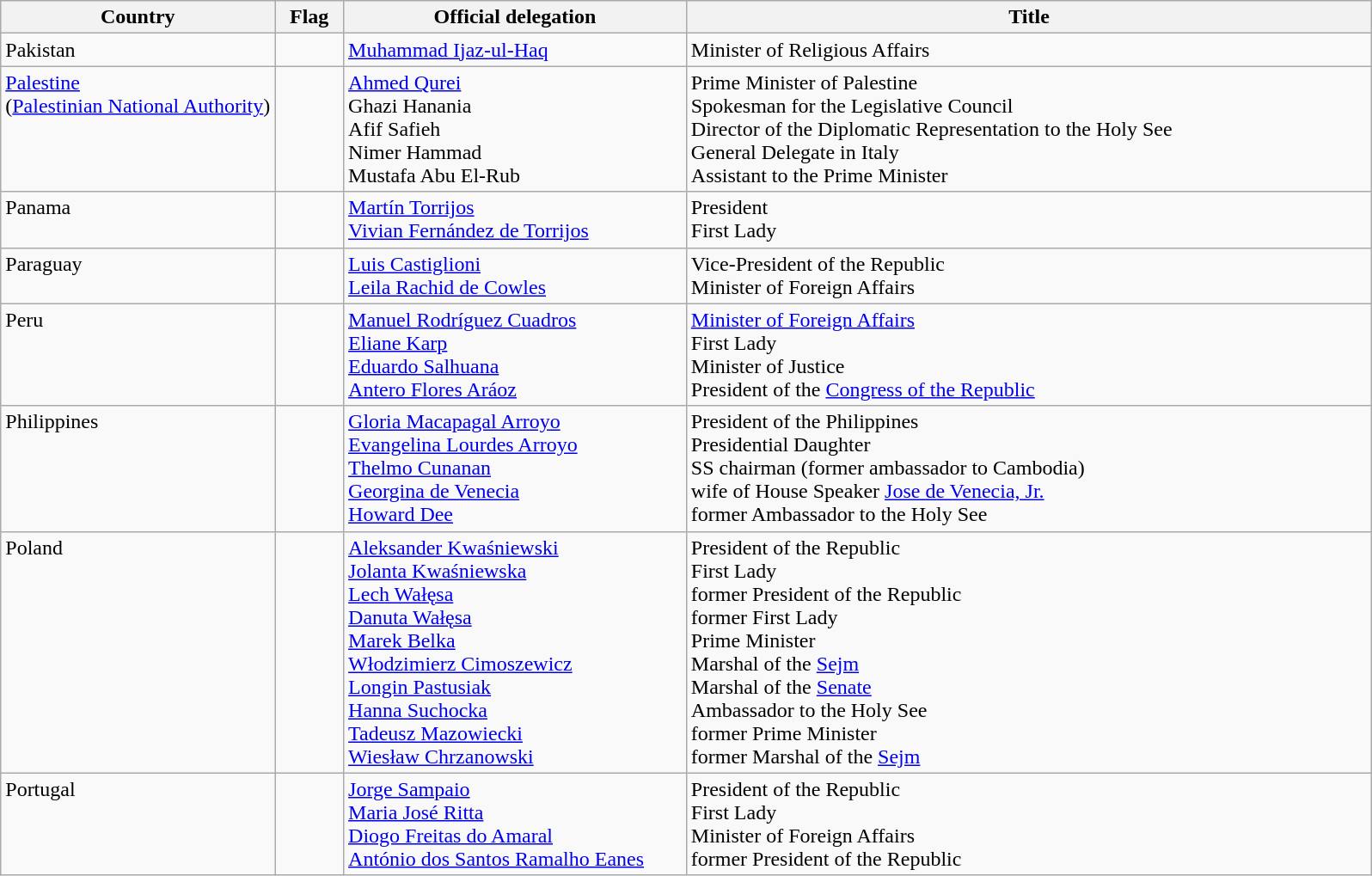<table class="wikitable">
<tr>
<th style="width:20%;">Country</th>
<th>Flag</th>
<th style="width:25%;">Official delegation</th>
<th style="width:50%;">Title</th>
</tr>
<tr valign="top">
<td>Pakistan</td>
<td></td>
<td><a href='#'>Muhammad Ijaz-ul-Haq</a></td>
<td>Minister of Religious Affairs</td>
</tr>
<tr valign="top">
<td><a href='#'>Palestine</a><br>(<a href='#'>Palestinian National Authority</a>)</td>
<td></td>
<td><a href='#'>Ahmed Qurei</a> <br> Ghazi Hanania <br> Afif Safieh <br> Nimer Hammad <br> Mustafa Abu El-Rub</td>
<td>Prime Minister of Palestine<br> Spokesman for the Legislative Council <br> Director of the Diplomatic Representation to the Holy See <br> General Delegate in Italy <br> Assistant to the Prime Minister</td>
</tr>
<tr valign="top">
<td>Panama</td>
<td></td>
<td><a href='#'>Martín Torrijos</a><br><a href='#'>Vivian Fernández de Torrijos</a></td>
<td>President<br>First Lady</td>
</tr>
<tr valign="top">
<td>Paraguay</td>
<td></td>
<td><a href='#'>Luis Castiglioni</a><br><a href='#'>Leila Rachid de Cowles</a></td>
<td>Vice-President of the Republic<br>Minister of Foreign Affairs</td>
</tr>
<tr valign="top">
<td>Peru</td>
<td></td>
<td><a href='#'>Manuel Rodríguez Cuadros</a><br><a href='#'>Eliane Karp</a><br><a href='#'>Eduardo Salhuana</a><br><a href='#'>Antero Flores Aráoz</a></td>
<td><a href='#'>Minister of Foreign Affairs</a><br>First Lady<br>Minister of Justice<br>President of the <a href='#'>Congress of the Republic</a></td>
</tr>
<tr valign="top">
<td>Philippines</td>
<td></td>
<td><a href='#'>Gloria Macapagal Arroyo</a><br><a href='#'>Evangelina Lourdes Arroyo</a><br><a href='#'>Thelmo Cunanan</a><br><a href='#'>Georgina de Venecia</a><br><a href='#'>Howard Dee</a></td>
<td>President of the Philippines<br>Presidential Daughter<br>SS chairman (former ambassador to Cambodia)<br>wife of House Speaker <a href='#'>Jose de Venecia, Jr.</a><br>former Ambassador to the Holy See</td>
</tr>
<tr valign="top">
<td>Poland</td>
<td></td>
<td><a href='#'>Aleksander Kwaśniewski</a><br><a href='#'>Jolanta Kwaśniewska</a><br><a href='#'>Lech Wałęsa</a><br><a href='#'>Danuta Wałęsa</a><br><a href='#'>Marek Belka</a><br><a href='#'>Włodzimierz Cimoszewicz</a><br><a href='#'>Longin Pastusiak</a><br><a href='#'>Hanna Suchocka</a><br><a href='#'>Tadeusz Mazowiecki</a><br><a href='#'>Wiesław Chrzanowski</a></td>
<td>President of the Republic<br>First Lady<br>former President of the Republic<br>former First Lady<br>Prime Minister<br>Marshal of the <a href='#'>Sejm</a><br>Marshal of the <a href='#'>Senate</a><br>Ambassador to the Holy See<br>former Prime Minister<br>former Marshal of the <a href='#'>Sejm</a></td>
</tr>
<tr valign="top">
<td>Portugal</td>
<td></td>
<td><a href='#'>Jorge Sampaio</a><br><a href='#'>Maria José Ritta</a><br><a href='#'>Diogo Freitas do Amaral</a><br><a href='#'>António dos Santos Ramalho Eanes</a></td>
<td>President of the Republic<br>First Lady<br>Minister of Foreign Affairs<br>former President of the Republic</td>
</tr>
</table>
